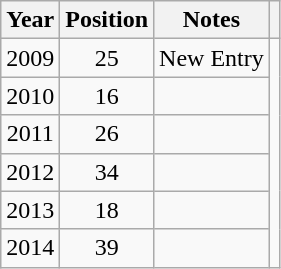<table class="wikitable plainrowheaders" style="text-align:center;">
<tr>
<th>Year</th>
<th>Position</th>
<th>Notes</th>
<th></th>
</tr>
<tr>
<td>2009</td>
<td>25</td>
<td>New Entry</td>
<td rowspan="6"></td>
</tr>
<tr>
<td>2010</td>
<td>16</td>
<td></td>
</tr>
<tr>
<td>2011</td>
<td>26</td>
<td></td>
</tr>
<tr>
<td>2012</td>
<td>34</td>
<td></td>
</tr>
<tr>
<td>2013</td>
<td>18</td>
<td></td>
</tr>
<tr>
<td>2014</td>
<td>39</td>
<td></td>
</tr>
</table>
